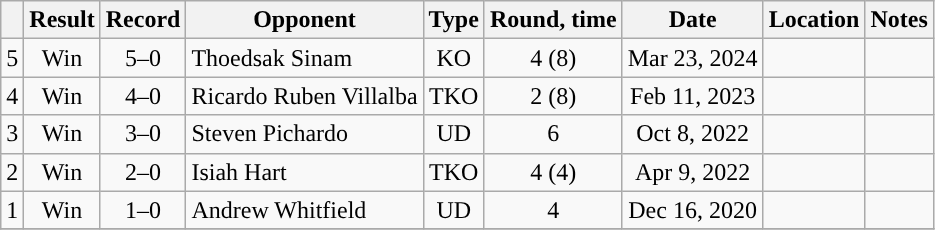<table class="wikitable" style="text-align:center">
<tr>
<th></th>
<th>Result</th>
<th>Record</th>
<th>Opponent</th>
<th>Type</th>
<th>Round, time</th>
<th>Date</th>
<th>Location</th>
<th>Notes</th>
</tr>
<tr>
<td>5</td>
<td>Win</td>
<td>5–0</td>
<td style="text-align:left;">Thoedsak Sinam</td>
<td>KO</td>
<td>4 (8) </td>
<td>Mar 23, 2024</td>
<td style="text-align:left;"></td>
<td></td>
</tr>
<tr>
<td>4</td>
<td>Win</td>
<td>4–0</td>
<td style="text-align:left;">Ricardo Ruben Villalba</td>
<td>TKO</td>
<td>2 (8) </td>
<td>Feb 11, 2023</td>
<td style="text-align:left;"></td>
<td></td>
</tr>
<tr>
<td>3</td>
<td>Win</td>
<td>3–0</td>
<td style="text-align:left;">Steven Pichardo</td>
<td>UD</td>
<td>6</td>
<td>Oct 8, 2022</td>
<td style="text-align:left;"></td>
<td></td>
</tr>
<tr>
<td>2</td>
<td>Win</td>
<td>2–0</td>
<td align=left>Isiah Hart</td>
<td>TKO</td>
<td>4 (4) </td>
<td>Apr 9, 2022</td>
<td style="text-align:left;"></td>
<td></td>
</tr>
<tr>
<td>1</td>
<td>Win</td>
<td>1–0</td>
<td style="text-align:left;">Andrew Whitfield</td>
<td>UD</td>
<td>4</td>
<td>Dec 16, 2020</td>
<td style="text-align:left;"></td>
<td></td>
</tr>
<tr>
</tr>
</table>
